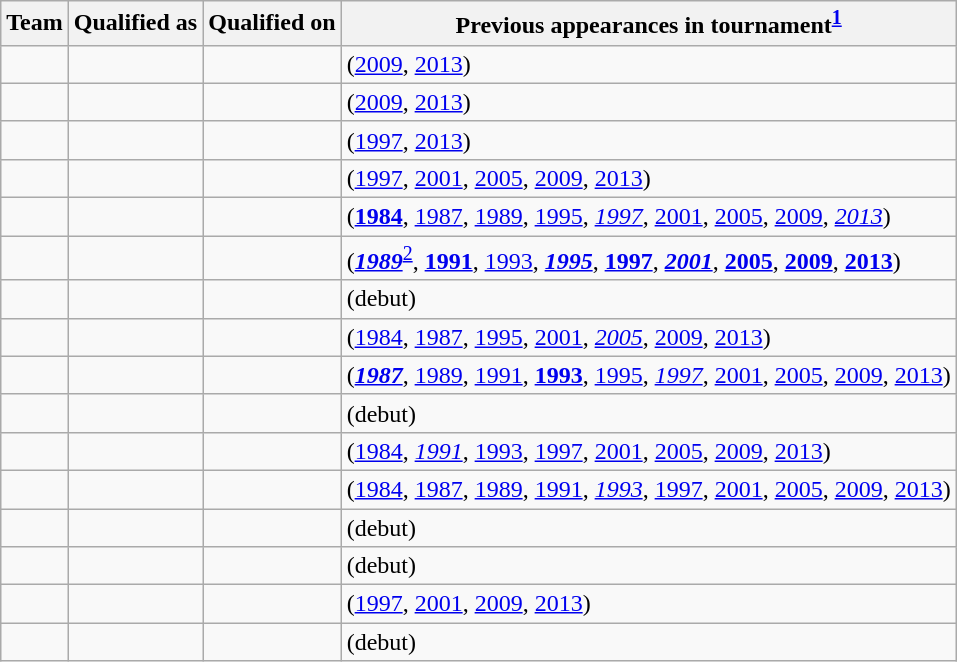<table class="wikitable sortable">
<tr>
<th>Team</th>
<th>Qualified as</th>
<th>Qualified on</th>
<th>Previous appearances in tournament<sup><strong><a href='#'>1</a></strong></sup></th>
</tr>
<tr>
<td></td>
<td></td>
<td></td>
<td> (<a href='#'>2009</a>, <a href='#'>2013</a>)</td>
</tr>
<tr>
<td></td>
<td></td>
<td></td>
<td> (<a href='#'>2009</a>, <a href='#'>2013</a>)</td>
</tr>
<tr>
<td></td>
<td></td>
<td></td>
<td> (<a href='#'>1997</a>, <a href='#'>2013</a>)</td>
</tr>
<tr>
<td></td>
<td></td>
<td></td>
<td> (<a href='#'>1997</a>, <a href='#'>2001</a>, <a href='#'>2005</a>, <a href='#'>2009</a>, <a href='#'>2013</a>)</td>
</tr>
<tr>
<td></td>
<td></td>
<td></td>
<td> (<strong><a href='#'>1984</a></strong>, <a href='#'>1987</a>, <a href='#'>1989</a>, <a href='#'>1995</a>, <em><a href='#'>1997</a></em>, <a href='#'>2001</a>, <a href='#'>2005</a>, <a href='#'>2009</a>, <em><a href='#'>2013</a></em>)</td>
</tr>
<tr>
<td></td>
<td></td>
<td></td>
<td> (<strong><em><a href='#'>1989</a></em></strong><sup><a href='#'>2</a></sup>, <strong><a href='#'>1991</a></strong>, <a href='#'>1993</a>, <strong><em><a href='#'>1995</a></em></strong>, <strong><a href='#'>1997</a></strong>, <strong><em><a href='#'>2001</a></em></strong>, <strong><a href='#'>2005</a></strong>, <strong><a href='#'>2009</a></strong>, <strong><a href='#'>2013</a></strong>)</td>
</tr>
<tr>
<td></td>
<td></td>
<td></td>
<td> (debut)</td>
</tr>
<tr>
<td></td>
<td></td>
<td></td>
<td> (<a href='#'>1984</a>, <a href='#'>1987</a>, <a href='#'>1995</a>, <a href='#'>2001</a>, <em><a href='#'>2005</a></em>, <a href='#'>2009</a>, <a href='#'>2013</a>)</td>
</tr>
<tr>
<td></td>
<td></td>
<td></td>
<td> (<strong><em><a href='#'>1987</a></em></strong>, <a href='#'>1989</a>, <a href='#'>1991</a>, <strong><a href='#'>1993</a></strong>, <a href='#'>1995</a>, <em><a href='#'>1997</a></em>, <a href='#'>2001</a>, <a href='#'>2005</a>, <a href='#'>2009</a>, <a href='#'>2013</a>)</td>
</tr>
<tr>
<td></td>
<td></td>
<td></td>
<td> (debut)</td>
</tr>
<tr>
<td></td>
<td></td>
<td></td>
<td> (<a href='#'>1984</a>, <em><a href='#'>1991</a></em>, <a href='#'>1993</a>, <a href='#'>1997</a>, <a href='#'>2001</a>, <a href='#'>2005</a>, <a href='#'>2009</a>, <a href='#'>2013</a>)</td>
</tr>
<tr>
<td></td>
<td></td>
<td></td>
<td> (<a href='#'>1984</a>, <a href='#'>1987</a>, <a href='#'>1989</a>, <a href='#'>1991</a>, <em><a href='#'>1993</a></em>, <a href='#'>1997</a>, <a href='#'>2001</a>, <a href='#'>2005</a>, <a href='#'>2009</a>, <a href='#'>2013</a>)</td>
</tr>
<tr>
<td></td>
<td></td>
<td></td>
<td> (debut)</td>
</tr>
<tr>
<td></td>
<td></td>
<td></td>
<td> (debut)</td>
</tr>
<tr>
<td></td>
<td></td>
<td></td>
<td> (<a href='#'>1997</a>, <a href='#'>2001</a>, <a href='#'>2009</a>, <a href='#'>2013</a>)</td>
</tr>
<tr>
<td></td>
<td></td>
<td></td>
<td> (debut)</td>
</tr>
</table>
